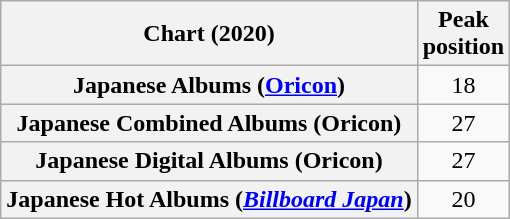<table class="wikitable sortable plainrowheaders">
<tr>
<th>Chart (2020)</th>
<th>Peak<br>position</th>
</tr>
<tr>
<th scope="row">Japanese Albums (<a href='#'>Oricon</a>)</th>
<td align="center">18</td>
</tr>
<tr>
<th scope="row">Japanese Combined Albums (Oricon)</th>
<td align="center">27</td>
</tr>
<tr>
<th scope="row">Japanese Digital Albums (Oricon)</th>
<td align="center">27</td>
</tr>
<tr>
<th scope="row">Japanese Hot Albums (<em><a href='#'>Billboard Japan</a></em>)</th>
<td align="center">20</td>
</tr>
</table>
